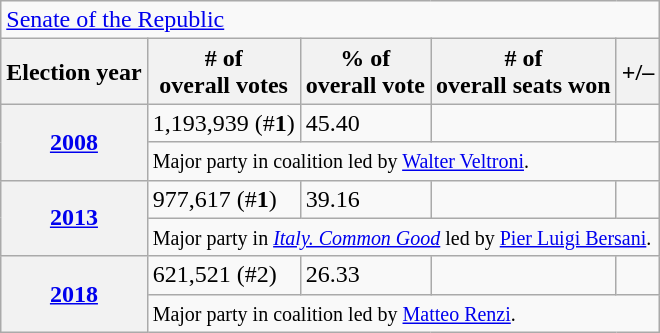<table class=wikitable>
<tr>
<td colspan=5><a href='#'>Senate of the Republic</a></td>
</tr>
<tr>
<th>Election year</th>
<th># of<br>overall votes</th>
<th>% of<br>overall vote</th>
<th># of<br>overall seats won</th>
<th>+/–</th>
</tr>
<tr>
<th rowspan=2><a href='#'>2008</a></th>
<td>1,193,939 (#<strong>1</strong>)</td>
<td>45.40</td>
<td></td>
<td></td>
</tr>
<tr>
<td colspan=6><small>Major party in coalition led by <a href='#'>Walter Veltroni</a>.</small></td>
</tr>
<tr>
<th rowspan=2><a href='#'>2013</a></th>
<td>977,617 (#<strong>1</strong>)</td>
<td>39.16</td>
<td></td>
<td></td>
</tr>
<tr>
<td colspan=6><small>Major party in <em><a href='#'>Italy. Common Good</a></em> led by <a href='#'>Pier Luigi Bersani</a>.</small></td>
</tr>
<tr>
<th rowspan=2><a href='#'>2018</a></th>
<td>621,521 (#2)</td>
<td>26.33</td>
<td></td>
<td></td>
</tr>
<tr>
<td colspan=6><small>Major party in coalition led by <a href='#'>Matteo Renzi</a>.</small></td>
</tr>
</table>
